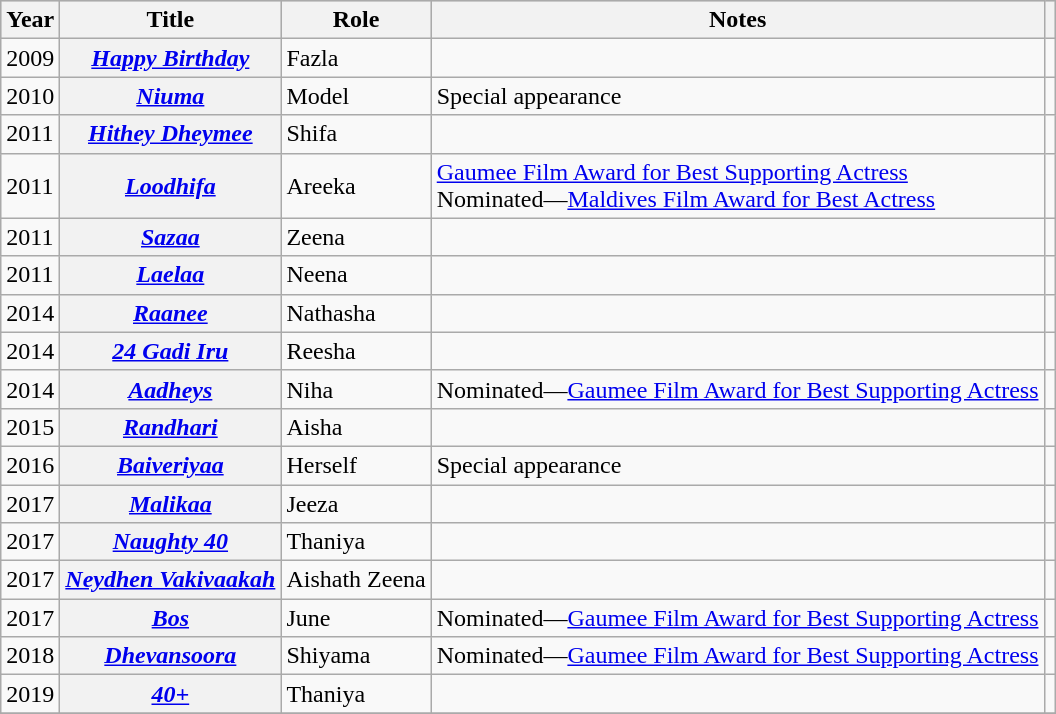<table class="wikitable sortable plainrowheaders">
<tr style="background:#ccc; text-align:center;">
<th scope="col">Year</th>
<th scope="col">Title</th>
<th scope="col">Role</th>
<th scope="col">Notes</th>
<th scope="col" class="unsortable"></th>
</tr>
<tr>
<td>2009</td>
<th scope="row"><em><a href='#'>Happy Birthday</a></em></th>
<td>Fazla</td>
<td></td>
<td style="text-align: center;"></td>
</tr>
<tr>
<td>2010</td>
<th scope="row"><em><a href='#'>Niuma</a></em></th>
<td>Model</td>
<td>Special appearance</td>
<td style="text-align: center;"></td>
</tr>
<tr>
<td>2011</td>
<th scope="row"><em><a href='#'>Hithey Dheymee</a></em></th>
<td>Shifa</td>
<td></td>
<td style="text-align: center;"></td>
</tr>
<tr>
<td>2011</td>
<th scope="row"><em><a href='#'>Loodhifa</a></em></th>
<td>Areeka</td>
<td><a href='#'>Gaumee Film Award for Best Supporting Actress</a><br>Nominated—<a href='#'>Maldives Film Award for Best Actress</a></td>
<td style="text-align: center;"><br></td>
</tr>
<tr>
<td>2011</td>
<th scope="row"><em><a href='#'>Sazaa</a></em></th>
<td>Zeena</td>
<td></td>
<td style="text-align: center;"></td>
</tr>
<tr>
<td>2011</td>
<th scope="row"><em><a href='#'>Laelaa</a></em></th>
<td>Neena</td>
<td></td>
<td style="text-align: center;"></td>
</tr>
<tr>
<td>2014</td>
<th scope="row"><em><a href='#'>Raanee</a></em></th>
<td>Nathasha</td>
<td></td>
<td style="text-align: center;"></td>
</tr>
<tr>
<td>2014</td>
<th scope="row"><em><a href='#'>24 Gadi Iru</a></em></th>
<td>Reesha</td>
<td></td>
<td style="text-align: center;"></td>
</tr>
<tr>
<td>2014</td>
<th scope="row"><em><a href='#'>Aadheys</a></em></th>
<td>Niha</td>
<td>Nominated—<a href='#'>Gaumee Film Award for Best Supporting Actress</a></td>
<td style="text-align: center;"></td>
</tr>
<tr>
<td>2015</td>
<th scope="row"><em><a href='#'>Randhari</a></em></th>
<td>Aisha</td>
<td></td>
<td style="text-align: center;"></td>
</tr>
<tr>
<td>2016</td>
<th scope="row"><em><a href='#'>Baiveriyaa</a></em></th>
<td>Herself</td>
<td>Special appearance</td>
<td style="text-align: center;"></td>
</tr>
<tr>
<td>2017</td>
<th scope="row"><em><a href='#'>Malikaa</a></em></th>
<td>Jeeza</td>
<td></td>
<td style="text-align: center;"></td>
</tr>
<tr>
<td>2017</td>
<th scope="row"><em><a href='#'>Naughty 40</a></em></th>
<td>Thaniya</td>
<td></td>
<td style="text-align: center;"></td>
</tr>
<tr>
<td>2017</td>
<th scope="row"><em><a href='#'>Neydhen Vakivaakah</a></em></th>
<td>Aishath Zeena</td>
<td></td>
<td style="text-align: center;"></td>
</tr>
<tr>
<td>2017</td>
<th scope="row"><em><a href='#'>Bos</a></em></th>
<td>June</td>
<td>Nominated—<a href='#'>Gaumee Film Award for Best Supporting Actress</a></td>
<td style="text-align: center;"></td>
</tr>
<tr>
<td>2018</td>
<th scope="row"><em><a href='#'>Dhevansoora</a></em></th>
<td>Shiyama</td>
<td>Nominated—<a href='#'>Gaumee Film Award for Best Supporting Actress</a></td>
<td style="text-align: center;"></td>
</tr>
<tr>
<td>2019</td>
<th scope="row"><em><a href='#'>40+</a></em></th>
<td>Thaniya</td>
<td></td>
<td style="text-align: center;"></td>
</tr>
<tr>
</tr>
</table>
